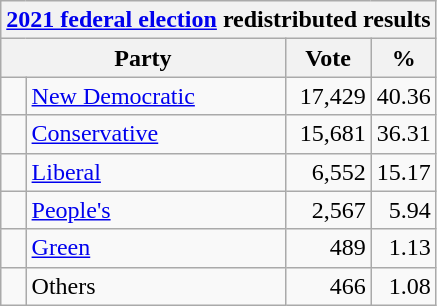<table class="wikitable">
<tr>
<th colspan="4"><a href='#'>2021 federal election</a> redistributed results</th>
</tr>
<tr>
<th bgcolor="#DDDDFF" width="130px" colspan="2">Party</th>
<th bgcolor="#DDDDFF" width="50px">Vote</th>
<th bgcolor="#DDDDFF" width="30px">%</th>
</tr>
<tr>
<td> </td>
<td><a href='#'>New Democratic</a></td>
<td align=right>17,429</td>
<td align=right>40.36</td>
</tr>
<tr>
<td> </td>
<td><a href='#'>Conservative</a></td>
<td align=right>15,681</td>
<td align=right>36.31</td>
</tr>
<tr>
<td> </td>
<td><a href='#'>Liberal</a></td>
<td align=right>6,552</td>
<td align=right>15.17</td>
</tr>
<tr>
<td> </td>
<td><a href='#'>People's</a></td>
<td align=right>2,567</td>
<td align=right>5.94</td>
</tr>
<tr>
<td> </td>
<td><a href='#'>Green</a></td>
<td align=right>489</td>
<td align=right>1.13</td>
</tr>
<tr>
<td> </td>
<td>Others</td>
<td align=right>466</td>
<td align=right>1.08</td>
</tr>
</table>
